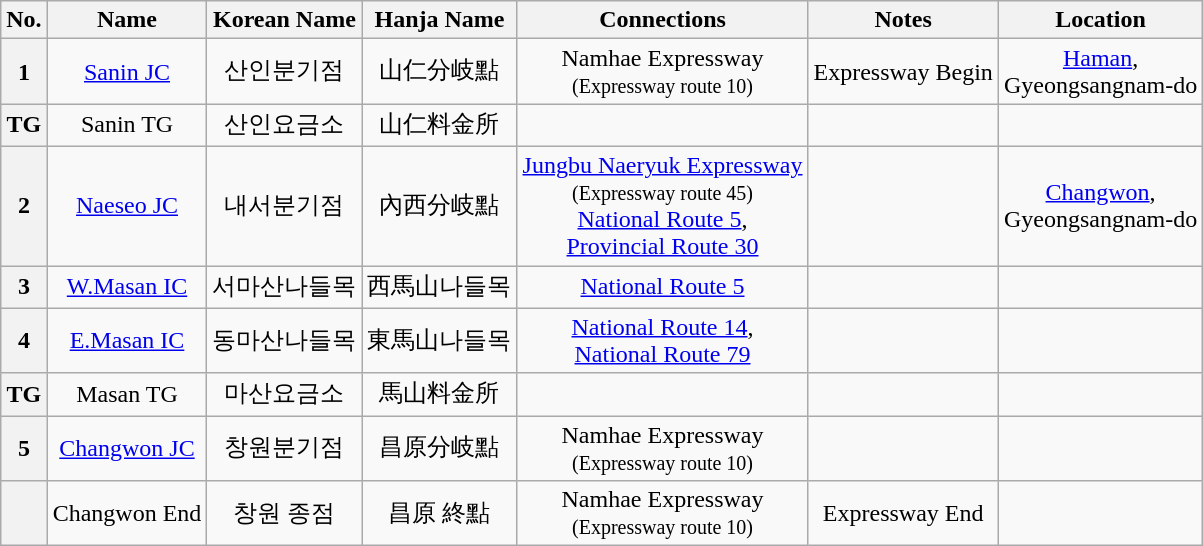<table class="wikitable" style="text-align: center;">
<tr>
<th>No.</th>
<th>Name</th>
<th>Korean Name</th>
<th>Hanja Name</th>
<th>Connections</th>
<th>Notes</th>
<th>Location</th>
</tr>
<tr>
<th>1</th>
<td><a href='#'>Sanin JC</a></td>
<td>산인분기점</td>
<td>山仁分岐點</td>
<td>Namhae Expressway<br><small>(Expressway route 10)</small></td>
<td>Expressway Begin</td>
<td><a href='#'>Haman</a>,<br>Gyeongsangnam-do</td>
</tr>
<tr>
<th>TG</th>
<td>Sanin TG</td>
<td>산인요금소</td>
<td>山仁料金所</td>
<td></td>
<td></td>
<td></td>
</tr>
<tr>
<th>2</th>
<td><a href='#'>Naeseo JC</a></td>
<td>내서분기점</td>
<td>內西分岐點</td>
<td><a href='#'>Jungbu Naeryuk Expressway</a><br><small>(Expressway route 45)</small><br><a href='#'>National Route 5</a>,<br><a href='#'>Provincial Route 30</a></td>
<td></td>
<td><a href='#'>Changwon</a>,<br>Gyeongsangnam-do</td>
</tr>
<tr>
<th>3</th>
<td><a href='#'>W.Masan IC</a></td>
<td>서마산나들목</td>
<td>西馬山나들목</td>
<td><a href='#'>National Route 5</a></td>
<td></td>
<td></td>
</tr>
<tr>
<th>4</th>
<td><a href='#'>E.Masan IC</a></td>
<td>동마산나들목</td>
<td>東馬山나들목</td>
<td><a href='#'>National Route 14</a>,<br><a href='#'>National Route 79</a></td>
<td></td>
<td></td>
</tr>
<tr>
<th>TG</th>
<td>Masan TG</td>
<td>마산요금소</td>
<td>馬山料金所</td>
<td></td>
<td></td>
<td></td>
</tr>
<tr>
<th>5</th>
<td><a href='#'>Changwon JC</a></td>
<td>창원분기점</td>
<td>昌原分岐點</td>
<td>Namhae Expressway<br><small>(Expressway route 10)</small></td>
<td></td>
<td></td>
</tr>
<tr>
<th></th>
<td>Changwon End</td>
<td>창원 종점</td>
<td>昌原 終點</td>
<td>Namhae Expressway<br><small>(Expressway route 10)</small></td>
<td>Expressway End</td>
<td></td>
</tr>
</table>
